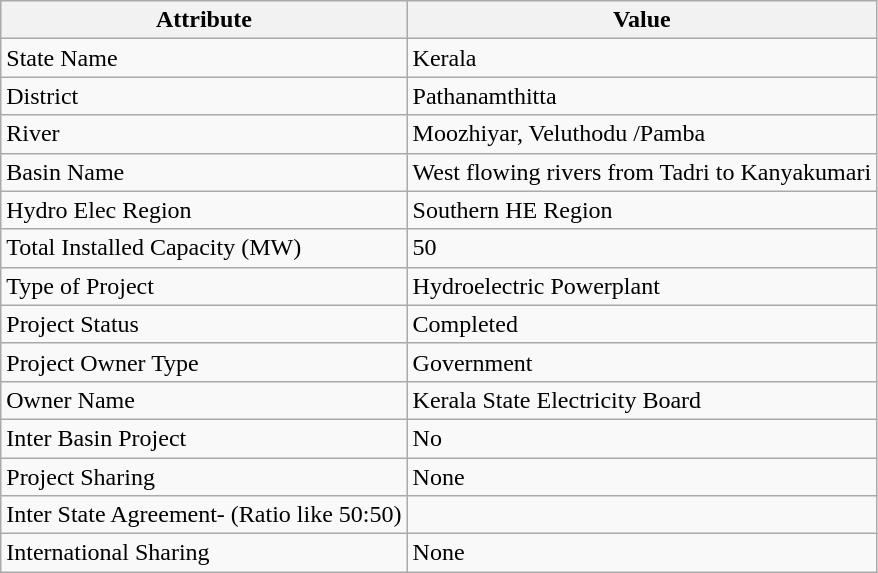<table class="wikitable">
<tr>
<th>Attribute</th>
<th>Value</th>
</tr>
<tr>
<td>State Name</td>
<td>Kerala</td>
</tr>
<tr>
<td>District</td>
<td>Pathanamthitta</td>
</tr>
<tr>
<td>River</td>
<td>Moozhiyar, Veluthodu /Pamba</td>
</tr>
<tr>
<td>Basin Name</td>
<td>West flowing rivers from Tadri to Kanyakumari</td>
</tr>
<tr>
<td>Hydro Elec Region</td>
<td>Southern HE Region</td>
</tr>
<tr>
<td>Total Installed Capacity (MW)</td>
<td>50</td>
</tr>
<tr>
<td>Type of Project</td>
<td>Hydroelectric Powerplant</td>
</tr>
<tr>
<td>Project Status</td>
<td>Completed</td>
</tr>
<tr>
<td>Project Owner Type</td>
<td>Government</td>
</tr>
<tr>
<td>Owner Name</td>
<td>Kerala State Electricity Board</td>
</tr>
<tr>
<td>Inter Basin Project</td>
<td>No</td>
</tr>
<tr>
<td>Project Sharing</td>
<td>None</td>
</tr>
<tr>
<td>Inter State Agreement- (Ratio like 50:50)</td>
</tr>
<tr>
<td>International Sharing</td>
<td>None</td>
</tr>
</table>
